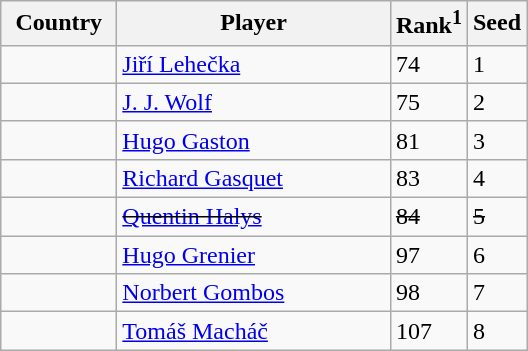<table class="sortable wikitable">
<tr>
<th width="70">Country</th>
<th width="175">Player</th>
<th>Rank<sup>1</sup></th>
<th>Seed</th>
</tr>
<tr>
<td></td>
<td><a href='#'>Jiří Lehečka</a></td>
<td>74</td>
<td>1</td>
</tr>
<tr>
<td></td>
<td><a href='#'>J. J. Wolf</a></td>
<td>75</td>
<td>2</td>
</tr>
<tr>
<td></td>
<td><a href='#'>Hugo Gaston</a></td>
<td>81</td>
<td>3</td>
</tr>
<tr>
<td></td>
<td><a href='#'>Richard Gasquet</a></td>
<td>83</td>
<td>4</td>
</tr>
<tr>
<td><s></s></td>
<td><s><a href='#'>Quentin Halys</a></s></td>
<td><s>84</s></td>
<td><s>5</s></td>
</tr>
<tr>
<td></td>
<td><a href='#'>Hugo Grenier</a></td>
<td>97</td>
<td>6</td>
</tr>
<tr>
<td></td>
<td><a href='#'>Norbert Gombos</a></td>
<td>98</td>
<td>7</td>
</tr>
<tr>
<td></td>
<td><a href='#'>Tomáš Macháč</a></td>
<td>107</td>
<td>8</td>
</tr>
</table>
